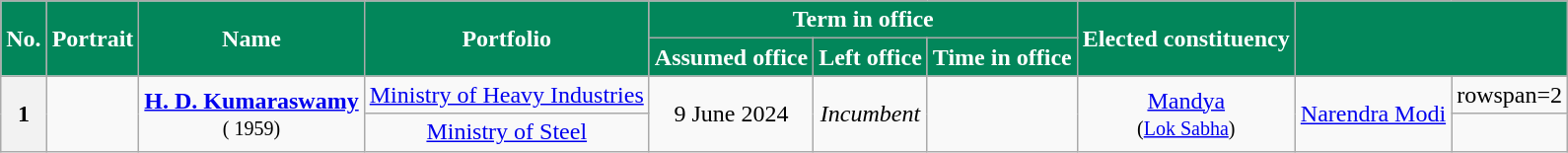<table class="wikitable sortable" style="text-align:center;">
<tr>
<th rowspan=2 style="background-color:#02865A;color:white">No.</th>
<th rowspan=2 style="background-color:#02865A;color:white">Portrait</th>
<th rowspan=2 style="background-color:#02865A;color:white">Name<br></th>
<th rowspan=2 style="background-color:#02865A;color:white">Portfolio</th>
<th colspan=3 style="background-color:#02865A;color:white">Term in office</th>
<th rowspan=2 style="background-color:#02865A;color:white">Elected constituency<br></th>
<th rowspan=2 colspan=2 style="background-color:#02865A;color:white"><a href='#'></a></th>
</tr>
<tr>
<th style="background-color:#02865A;color:white">Assumed office</th>
<th style="background-color:#02865A;color:white">Left office</th>
<th style="background-color:#02865A;color:white">Time in office</th>
</tr>
<tr>
<th rowspan=2>1</th>
<td rowspan=2></td>
<td rowspan=2><strong><a href='#'>H. D. Kumaraswamy</a></strong><br><small>( 1959)</small></td>
<td><a href='#'>Ministry of Heavy Industries</a></td>
<td rowspan=2>9 June 2024</td>
<td rowspan=2><em>Incumbent</em></td>
<td rowspan=2></td>
<td rowspan=2><a href='#'>Mandya</a><br><small>(<a href='#'>Lok Sabha</a>)</small></td>
<td rowspan=2><a href='#'>Narendra Modi</a></td>
<td>rowspan=2 </td>
</tr>
<tr>
<td><a href='#'>Ministry of Steel</a></td>
</tr>
</table>
